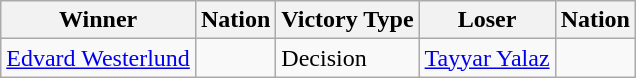<table class="wikitable sortable" style="text-align:left;">
<tr>
<th>Winner</th>
<th>Nation</th>
<th>Victory Type</th>
<th>Loser</th>
<th>Nation</th>
</tr>
<tr>
<td><a href='#'>Edvard Westerlund</a></td>
<td></td>
<td>Decision</td>
<td><a href='#'>Tayyar Yalaz</a></td>
<td></td>
</tr>
</table>
